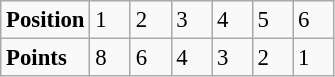<table class="wikitable" style="font-size: 95%;">
<tr>
<td><strong>Position</strong></td>
<td width=20>1</td>
<td width=20>2</td>
<td width=20>3</td>
<td width=20>4</td>
<td width=20>5</td>
<td width=20>6</td>
</tr>
<tr>
<td><strong>Points</strong></td>
<td>8</td>
<td>6</td>
<td>4</td>
<td>3</td>
<td>2</td>
<td>1</td>
</tr>
</table>
